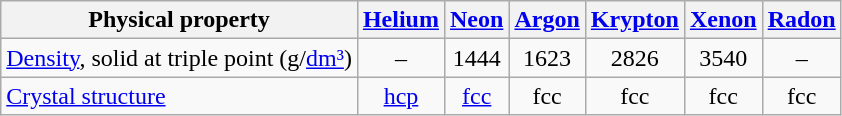<table class="wikitable" style="text-align: center;">
<tr>
<th>Physical property</th>
<th><a href='#'>Helium</a></th>
<th><a href='#'>Neon</a></th>
<th><a href='#'>Argon</a></th>
<th><a href='#'>Krypton</a></th>
<th><a href='#'>Xenon</a></th>
<th><a href='#'>Radon</a></th>
</tr>
<tr>
<td align="left"><a href='#'>Density</a>, solid at triple point (g/<a href='#'>dm³</a>)</td>
<td>–</td>
<td>1444</td>
<td>1623</td>
<td>2826</td>
<td>3540</td>
<td>–</td>
</tr>
<tr>
<td align="left"><a href='#'>Crystal structure</a></td>
<td><a href='#'>hcp</a></td>
<td><a href='#'>fcc</a></td>
<td>fcc</td>
<td>fcc</td>
<td>fcc</td>
<td>fcc</td>
</tr>
</table>
